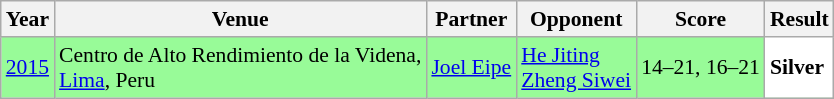<table class="sortable wikitable" style="font-size: 90%;">
<tr>
<th>Year</th>
<th>Venue</th>
<th>Partner</th>
<th>Opponent</th>
<th>Score</th>
<th>Result</th>
</tr>
<tr style="background:#98FB98">
<td align="center"><a href='#'>2015</a></td>
<td align="left">Centro de Alto Rendimiento de la Videna,<br><a href='#'>Lima</a>, Peru</td>
<td align="left"> <a href='#'>Joel Eipe</a></td>
<td align="left"> <a href='#'>He Jiting</a><br> <a href='#'>Zheng Siwei</a></td>
<td align="left">14–21, 16–21</td>
<td style="text-align:left; background:white"> <strong>Silver</strong></td>
</tr>
</table>
